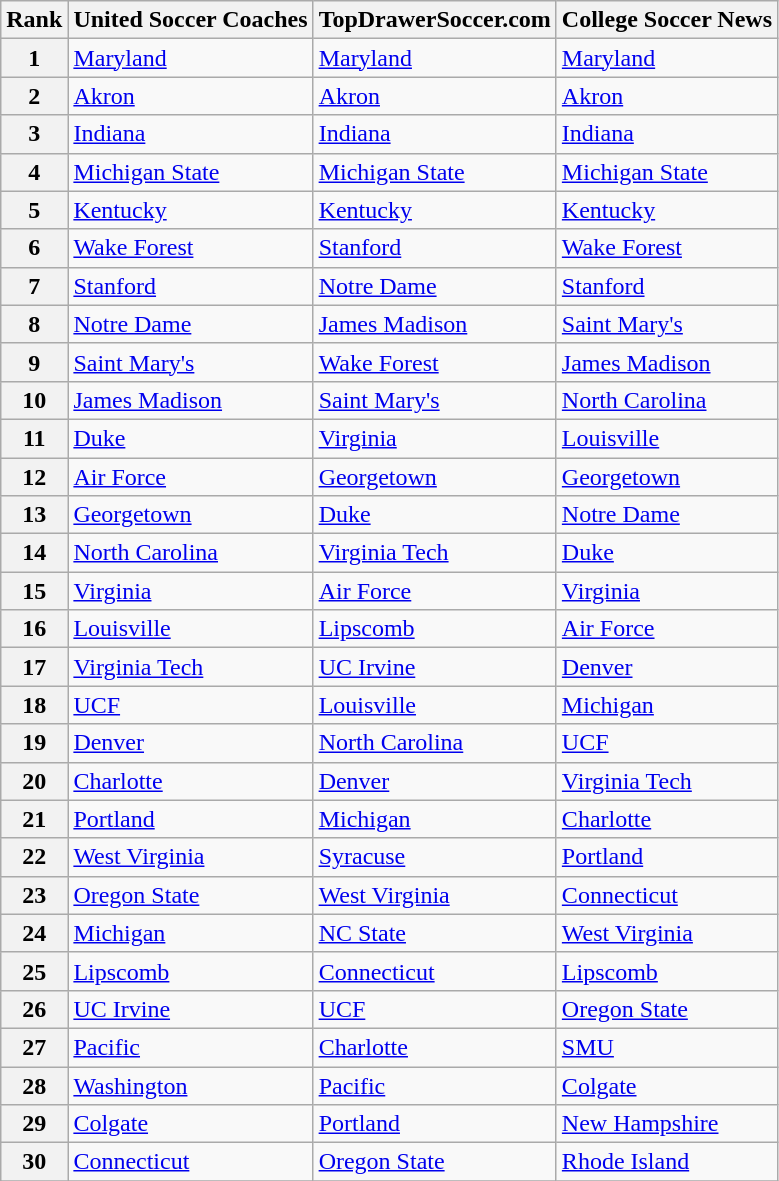<table class="wikitable">
<tr>
<th>Rank</th>
<th>United Soccer Coaches</th>
<th>TopDrawerSoccer.com</th>
<th>College Soccer News</th>
</tr>
<tr>
<th>1</th>
<td><a href='#'>Maryland</a></td>
<td><a href='#'>Maryland</a></td>
<td><a href='#'>Maryland</a></td>
</tr>
<tr>
<th>2</th>
<td><a href='#'>Akron</a></td>
<td><a href='#'>Akron</a></td>
<td><a href='#'>Akron</a></td>
</tr>
<tr>
<th>3</th>
<td><a href='#'>Indiana</a></td>
<td><a href='#'>Indiana</a></td>
<td><a href='#'>Indiana</a></td>
</tr>
<tr>
<th>4</th>
<td><a href='#'>Michigan State</a></td>
<td><a href='#'>Michigan State</a></td>
<td><a href='#'>Michigan State</a></td>
</tr>
<tr>
<th>5</th>
<td><a href='#'>Kentucky</a></td>
<td><a href='#'>Kentucky</a></td>
<td><a href='#'>Kentucky</a></td>
</tr>
<tr>
<th>6</th>
<td><a href='#'>Wake Forest</a></td>
<td><a href='#'>Stanford</a></td>
<td><a href='#'>Wake Forest</a></td>
</tr>
<tr>
<th>7</th>
<td><a href='#'>Stanford</a></td>
<td><a href='#'>Notre Dame</a></td>
<td><a href='#'>Stanford</a></td>
</tr>
<tr>
<th>8</th>
<td><a href='#'>Notre Dame</a></td>
<td><a href='#'>James Madison</a></td>
<td><a href='#'>Saint Mary's</a></td>
</tr>
<tr>
<th>9</th>
<td><a href='#'>Saint Mary's</a></td>
<td><a href='#'>Wake Forest</a></td>
<td><a href='#'>James Madison</a></td>
</tr>
<tr>
<th>10</th>
<td><a href='#'>James Madison</a></td>
<td><a href='#'>Saint Mary's</a></td>
<td><a href='#'>North Carolina</a></td>
</tr>
<tr>
<th>11</th>
<td><a href='#'>Duke</a></td>
<td><a href='#'>Virginia</a></td>
<td><a href='#'>Louisville</a></td>
</tr>
<tr>
<th>12</th>
<td><a href='#'>Air Force</a></td>
<td><a href='#'>Georgetown</a></td>
<td><a href='#'>Georgetown</a></td>
</tr>
<tr>
<th>13</th>
<td><a href='#'>Georgetown</a></td>
<td><a href='#'>Duke</a></td>
<td><a href='#'>Notre Dame</a></td>
</tr>
<tr>
<th>14</th>
<td><a href='#'>North Carolina</a></td>
<td><a href='#'>Virginia Tech</a></td>
<td><a href='#'>Duke</a></td>
</tr>
<tr>
<th>15</th>
<td><a href='#'>Virginia</a></td>
<td><a href='#'>Air Force</a></td>
<td><a href='#'>Virginia</a></td>
</tr>
<tr>
<th>16</th>
<td><a href='#'>Louisville</a></td>
<td><a href='#'>Lipscomb</a></td>
<td><a href='#'>Air Force</a></td>
</tr>
<tr>
<th>17</th>
<td><a href='#'>Virginia Tech</a></td>
<td><a href='#'>UC Irvine</a></td>
<td><a href='#'>Denver</a></td>
</tr>
<tr>
<th>18</th>
<td><a href='#'>UCF</a></td>
<td><a href='#'>Louisville</a></td>
<td><a href='#'>Michigan</a></td>
</tr>
<tr>
<th>19</th>
<td><a href='#'>Denver</a></td>
<td><a href='#'>North Carolina</a></td>
<td><a href='#'>UCF</a></td>
</tr>
<tr>
<th>20</th>
<td><a href='#'>Charlotte</a></td>
<td><a href='#'>Denver</a></td>
<td><a href='#'>Virginia Tech</a></td>
</tr>
<tr>
<th>21</th>
<td><a href='#'>Portland</a></td>
<td><a href='#'>Michigan</a></td>
<td><a href='#'>Charlotte</a></td>
</tr>
<tr>
<th>22</th>
<td><a href='#'>West Virginia</a></td>
<td><a href='#'>Syracuse</a></td>
<td><a href='#'>Portland</a></td>
</tr>
<tr>
<th>23</th>
<td><a href='#'>Oregon State</a></td>
<td><a href='#'>West Virginia</a></td>
<td><a href='#'>Connecticut</a></td>
</tr>
<tr>
<th>24</th>
<td><a href='#'>Michigan</a></td>
<td><a href='#'>NC State</a></td>
<td><a href='#'>West Virginia</a></td>
</tr>
<tr>
<th>25</th>
<td><a href='#'>Lipscomb</a></td>
<td><a href='#'>Connecticut</a></td>
<td><a href='#'>Lipscomb</a></td>
</tr>
<tr>
<th>26</th>
<td><a href='#'>UC Irvine</a></td>
<td><a href='#'>UCF</a></td>
<td><a href='#'>Oregon State</a></td>
</tr>
<tr>
<th>27</th>
<td><a href='#'>Pacific</a></td>
<td><a href='#'>Charlotte</a></td>
<td><a href='#'>SMU</a></td>
</tr>
<tr>
<th>28</th>
<td><a href='#'>Washington</a></td>
<td><a href='#'>Pacific</a></td>
<td><a href='#'>Colgate</a></td>
</tr>
<tr>
<th>29</th>
<td><a href='#'>Colgate</a></td>
<td><a href='#'>Portland</a></td>
<td><a href='#'>New Hampshire</a></td>
</tr>
<tr>
<th>30</th>
<td><a href='#'>Connecticut</a></td>
<td><a href='#'>Oregon State</a></td>
<td><a href='#'>Rhode Island</a></td>
</tr>
<tr>
</tr>
</table>
